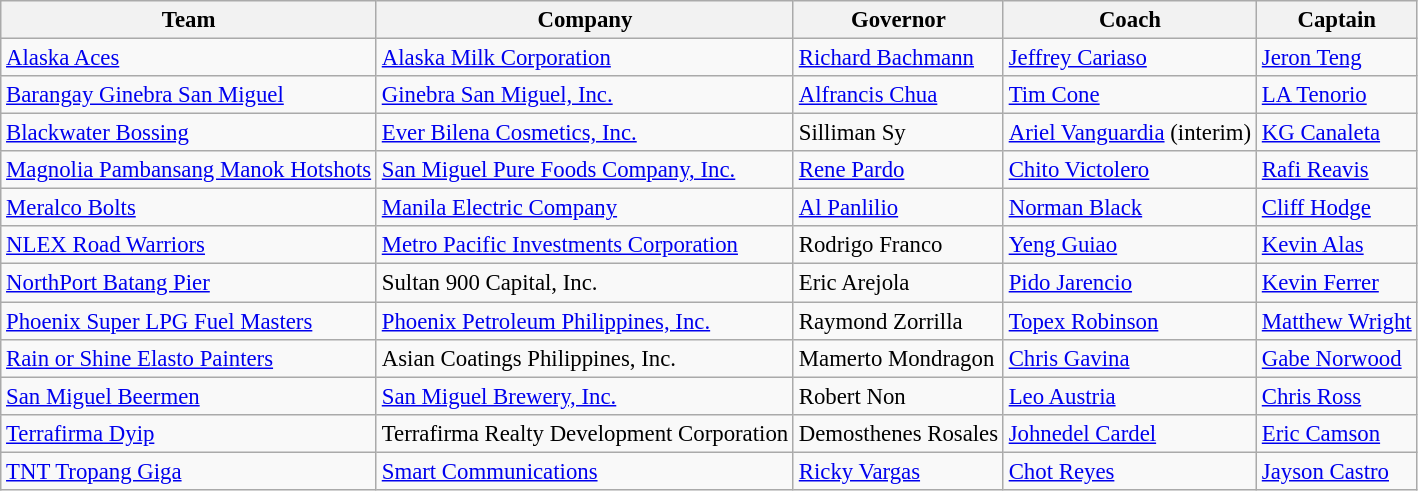<table class="wikitable sortable" style="font-size:95%">
<tr>
<th>Team</th>
<th>Company</th>
<th>Governor</th>
<th>Coach</th>
<th>Captain</th>
</tr>
<tr>
<td><a href='#'>Alaska Aces</a></td>
<td><a href='#'>Alaska Milk Corporation</a></td>
<td><a href='#'>Richard Bachmann</a></td>
<td><a href='#'>Jeffrey Cariaso</a></td>
<td><a href='#'>Jeron Teng</a></td>
</tr>
<tr>
<td><a href='#'>Barangay Ginebra San Miguel</a></td>
<td><a href='#'>Ginebra San Miguel, Inc.</a></td>
<td><a href='#'>Alfrancis Chua</a></td>
<td><a href='#'>Tim Cone</a></td>
<td><a href='#'>LA Tenorio</a></td>
</tr>
<tr>
<td><a href='#'>Blackwater Bossing</a></td>
<td><a href='#'>Ever Bilena Cosmetics, Inc.</a></td>
<td>Silliman Sy</td>
<td><a href='#'>Ariel Vanguardia</a> (interim)</td>
<td><a href='#'>KG Canaleta</a></td>
</tr>
<tr>
<td><a href='#'>Magnolia Pambansang Manok Hotshots</a></td>
<td><a href='#'>San Miguel Pure Foods Company, Inc.</a></td>
<td><a href='#'>Rene Pardo</a></td>
<td><a href='#'>Chito Victolero</a></td>
<td><a href='#'>Rafi Reavis</a></td>
</tr>
<tr>
<td><a href='#'>Meralco Bolts</a></td>
<td><a href='#'>Manila Electric Company</a></td>
<td><a href='#'>Al Panlilio</a></td>
<td><a href='#'>Norman Black</a></td>
<td><a href='#'>Cliff Hodge</a></td>
</tr>
<tr>
<td><a href='#'>NLEX Road Warriors</a></td>
<td><a href='#'>Metro Pacific Investments Corporation</a></td>
<td>Rodrigo Franco</td>
<td><a href='#'>Yeng Guiao</a></td>
<td><a href='#'>Kevin Alas</a></td>
</tr>
<tr>
<td><a href='#'>NorthPort Batang Pier</a></td>
<td>Sultan 900 Capital, Inc.</td>
<td>Eric Arejola</td>
<td><a href='#'>Pido Jarencio</a></td>
<td><a href='#'>Kevin Ferrer</a></td>
</tr>
<tr>
<td><a href='#'>Phoenix Super LPG Fuel Masters</a></td>
<td><a href='#'>Phoenix Petroleum Philippines, Inc.</a></td>
<td>Raymond Zorrilla</td>
<td><a href='#'>Topex Robinson</a></td>
<td><a href='#'>Matthew Wright</a></td>
</tr>
<tr>
<td><a href='#'>Rain or Shine Elasto Painters</a></td>
<td>Asian Coatings Philippines, Inc.</td>
<td>Mamerto Mondragon</td>
<td><a href='#'>Chris Gavina</a></td>
<td><a href='#'>Gabe Norwood</a></td>
</tr>
<tr>
<td><a href='#'>San Miguel Beermen</a></td>
<td><a href='#'>San Miguel Brewery, Inc.</a></td>
<td>Robert Non</td>
<td><a href='#'>Leo Austria</a></td>
<td><a href='#'>Chris Ross</a></td>
</tr>
<tr>
<td><a href='#'>Terrafirma Dyip</a></td>
<td>Terrafirma Realty Development Corporation</td>
<td>Demosthenes Rosales</td>
<td><a href='#'>Johnedel Cardel</a></td>
<td><a href='#'>Eric Camson</a></td>
</tr>
<tr>
<td><a href='#'>TNT Tropang Giga</a></td>
<td><a href='#'>Smart Communications</a></td>
<td><a href='#'>Ricky Vargas</a></td>
<td><a href='#'>Chot Reyes</a></td>
<td><a href='#'>Jayson Castro</a></td>
</tr>
</table>
